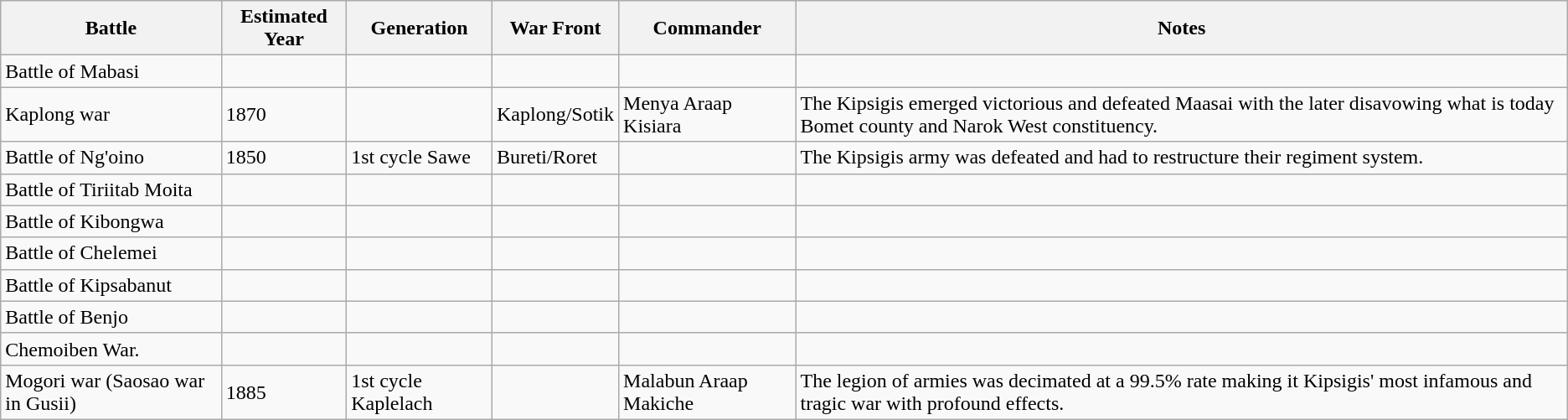<table class="wikitable">
<tr>
<th>Battle</th>
<th>Estimated Year</th>
<th>Generation</th>
<th>War Front</th>
<th>Commander</th>
<th>Notes</th>
</tr>
<tr>
<td>Battle of Mabasi</td>
<td></td>
<td></td>
<td></td>
<td></td>
<td></td>
</tr>
<tr>
<td>Kaplong war</td>
<td>1870</td>
<td></td>
<td>Kaplong/Sotik</td>
<td>Menya Araap Kisiara</td>
<td>The Kipsigis emerged victorious and defeated Maasai with the later disavowing what is today Bomet county and Narok West constituency.</td>
</tr>
<tr>
<td>Battle of Ng'oino</td>
<td>1850</td>
<td>1st cycle Sawe</td>
<td>Bureti/Roret</td>
<td></td>
<td>The Kipsigis army was defeated and had to restructure their regiment system.</td>
</tr>
<tr>
<td>Battle of Tiriitab Moita</td>
<td></td>
<td></td>
<td></td>
<td></td>
<td></td>
</tr>
<tr>
<td>Battle of Kibongwa</td>
<td></td>
<td></td>
<td></td>
<td></td>
<td></td>
</tr>
<tr>
<td>Battle of Chelemei</td>
<td></td>
<td></td>
<td></td>
<td></td>
<td></td>
</tr>
<tr>
<td>Battle of Kipsabanut</td>
<td></td>
<td></td>
<td></td>
<td></td>
<td></td>
</tr>
<tr>
<td>Battle of Benjo</td>
<td></td>
<td></td>
<td></td>
<td></td>
<td></td>
</tr>
<tr>
<td>Chemoiben War.</td>
<td></td>
<td></td>
<td></td>
<td></td>
<td></td>
</tr>
<tr>
<td>Mogori war (Saosao war in Gusii)</td>
<td>1885</td>
<td>1st cycle Kaplelach</td>
<td></td>
<td>Malabun Araap Makiche</td>
<td>The legion of armies was decimated at a 99.5% rate making it Kipsigis' most infamous and tragic war with profound effects.</td>
</tr>
</table>
